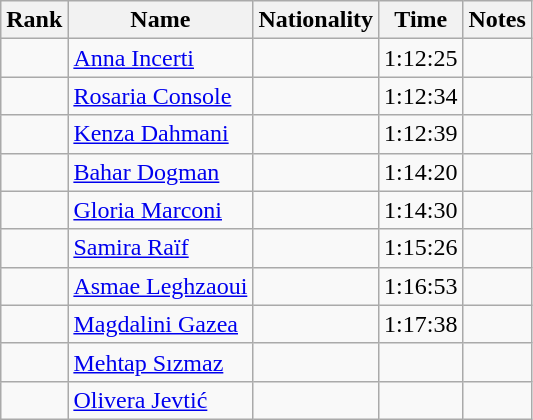<table class="wikitable sortable" style="text-align:center">
<tr>
<th>Rank</th>
<th>Name</th>
<th>Nationality</th>
<th>Time</th>
<th>Notes</th>
</tr>
<tr>
<td></td>
<td align=left><a href='#'>Anna Incerti</a></td>
<td align=left></td>
<td>1:12:25</td>
<td></td>
</tr>
<tr>
<td></td>
<td align=left><a href='#'>Rosaria Console</a></td>
<td align=left></td>
<td>1:12:34</td>
<td></td>
</tr>
<tr>
<td></td>
<td align=left><a href='#'>Kenza Dahmani</a></td>
<td align=left></td>
<td>1:12:39</td>
<td></td>
</tr>
<tr>
<td></td>
<td align=left><a href='#'>Bahar Dogman</a></td>
<td align=left></td>
<td>1:14:20</td>
<td></td>
</tr>
<tr>
<td></td>
<td align=left><a href='#'>Gloria Marconi</a></td>
<td align=left></td>
<td>1:14:30</td>
<td></td>
</tr>
<tr>
<td></td>
<td align=left><a href='#'>Samira Raïf</a></td>
<td align=left></td>
<td>1:15:26</td>
<td></td>
</tr>
<tr>
<td></td>
<td align=left><a href='#'>Asmae Leghzaoui</a></td>
<td align=left></td>
<td>1:16:53</td>
<td></td>
</tr>
<tr>
<td></td>
<td align=left><a href='#'>Magdalini Gazea</a></td>
<td align=left></td>
<td>1:17:38</td>
<td></td>
</tr>
<tr>
<td></td>
<td align=left><a href='#'>Mehtap Sızmaz</a></td>
<td align=left></td>
<td></td>
<td></td>
</tr>
<tr>
<td></td>
<td align=left><a href='#'>Olivera Jevtić</a></td>
<td align=left></td>
<td></td>
<td></td>
</tr>
</table>
